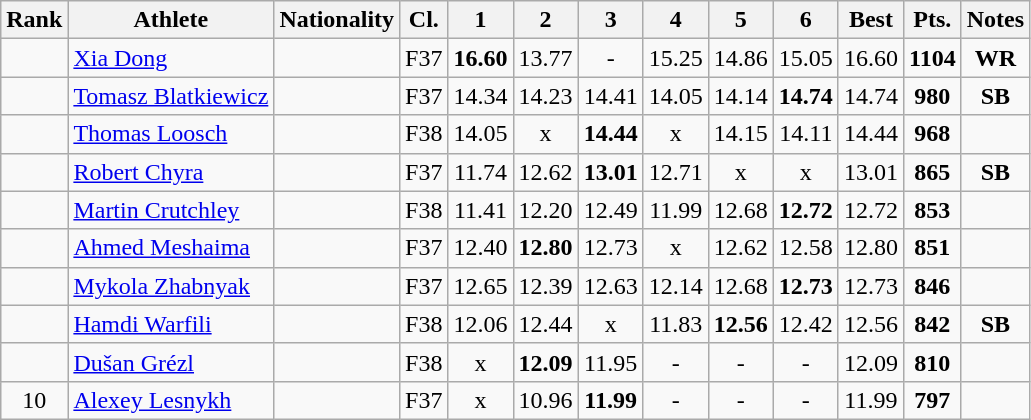<table class="wikitable sortable" style="text-align:center">
<tr>
<th>Rank</th>
<th>Athlete</th>
<th>Nationality</th>
<th>Cl.</th>
<th class="unsortable">1</th>
<th class="unsortable">2</th>
<th class="unsortable">3</th>
<th class="unsortable">4</th>
<th class="unsortable">5</th>
<th class="unsortable">6</th>
<th>Best</th>
<th>Pts.</th>
<th>Notes</th>
</tr>
<tr>
<td></td>
<td style="text-align:left;"><a href='#'>Xia Dong</a></td>
<td style="text-align:left;"></td>
<td>F37</td>
<td><strong>16.60</strong></td>
<td>13.77</td>
<td>-</td>
<td>15.25</td>
<td>14.86</td>
<td>15.05</td>
<td>16.60</td>
<td><strong>1104</strong></td>
<td><strong>WR</strong></td>
</tr>
<tr>
<td></td>
<td style="text-align:left;"><a href='#'>Tomasz Blatkiewicz</a></td>
<td style="text-align:left;"></td>
<td>F37</td>
<td>14.34</td>
<td>14.23</td>
<td>14.41</td>
<td>14.05</td>
<td>14.14</td>
<td><strong>14.74</strong></td>
<td>14.74</td>
<td><strong>980</strong></td>
<td><strong>SB</strong></td>
</tr>
<tr>
<td></td>
<td style="text-align:left;"><a href='#'>Thomas Loosch</a></td>
<td style="text-align:left;"></td>
<td>F38</td>
<td>14.05</td>
<td>x</td>
<td><strong>14.44</strong></td>
<td>x</td>
<td>14.15</td>
<td>14.11</td>
<td>14.44</td>
<td><strong>968</strong></td>
<td></td>
</tr>
<tr>
<td></td>
<td style="text-align:left;"><a href='#'>Robert Chyra</a></td>
<td style="text-align:left;"></td>
<td>F37</td>
<td>11.74</td>
<td>12.62</td>
<td><strong>13.01</strong></td>
<td>12.71</td>
<td>x</td>
<td>x</td>
<td>13.01</td>
<td><strong>865</strong></td>
<td><strong>SB</strong></td>
</tr>
<tr>
<td></td>
<td style="text-align:left;"><a href='#'>Martin Crutchley</a></td>
<td style="text-align:left;"></td>
<td>F38</td>
<td>11.41</td>
<td>12.20</td>
<td>12.49</td>
<td>11.99</td>
<td>12.68</td>
<td><strong>12.72</strong></td>
<td>12.72</td>
<td><strong>853</strong></td>
<td></td>
</tr>
<tr>
<td></td>
<td style="text-align:left;"><a href='#'>Ahmed Meshaima</a></td>
<td style="text-align:left;"></td>
<td>F37</td>
<td>12.40</td>
<td><strong>12.80</strong></td>
<td>12.73</td>
<td>x</td>
<td>12.62</td>
<td>12.58</td>
<td>12.80</td>
<td><strong>851</strong></td>
<td></td>
</tr>
<tr>
<td></td>
<td style="text-align:left;"><a href='#'>Mykola Zhabnyak</a></td>
<td style="text-align:left;"></td>
<td>F37</td>
<td>12.65</td>
<td>12.39</td>
<td>12.63</td>
<td>12.14</td>
<td>12.68</td>
<td><strong>12.73</strong></td>
<td>12.73</td>
<td><strong>846</strong></td>
<td></td>
</tr>
<tr>
<td></td>
<td style="text-align:left;"><a href='#'>Hamdi Warfili</a></td>
<td style="text-align:left;"></td>
<td>F38</td>
<td>12.06</td>
<td>12.44</td>
<td>x</td>
<td>11.83</td>
<td><strong>12.56</strong></td>
<td>12.42</td>
<td>12.56</td>
<td><strong>842</strong></td>
<td><strong>SB</strong></td>
</tr>
<tr>
<td></td>
<td style="text-align:left;"><a href='#'>Dušan Grézl</a></td>
<td style="text-align:left;"></td>
<td>F38</td>
<td>x</td>
<td><strong>12.09</strong></td>
<td>11.95</td>
<td>-</td>
<td>-</td>
<td>-</td>
<td>12.09</td>
<td><strong>810</strong></td>
<td></td>
</tr>
<tr>
<td>10</td>
<td style="text-align:left;"><a href='#'>Alexey Lesnykh</a></td>
<td style="text-align:left;"></td>
<td>F37</td>
<td>x</td>
<td>10.96</td>
<td><strong>11.99</strong></td>
<td>-</td>
<td>-</td>
<td>-</td>
<td>11.99</td>
<td><strong>797</strong></td>
<td></td>
</tr>
</table>
